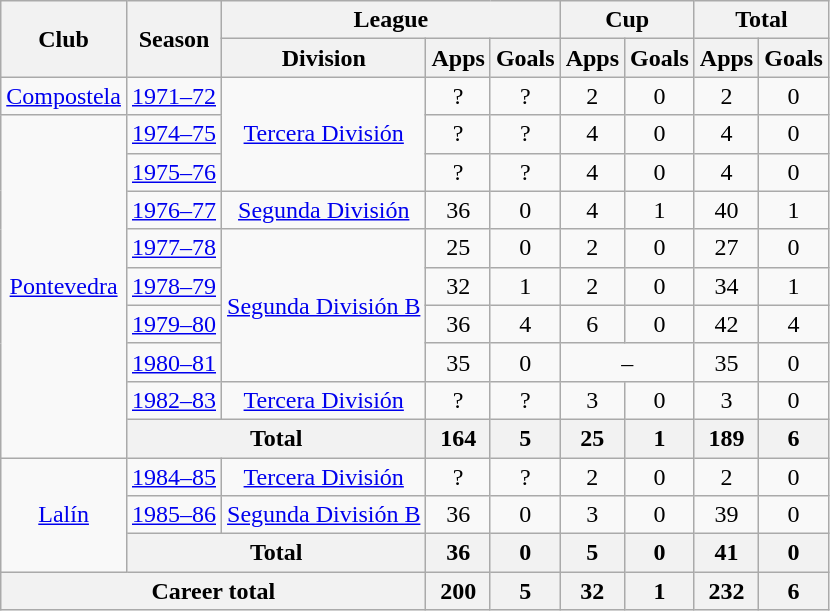<table class="wikitable" style="text-align: center;">
<tr>
<th rowspan="2">Club</th>
<th rowspan="2">Season</th>
<th colspan="3">League</th>
<th colspan="2">Cup</th>
<th colspan="2">Total</th>
</tr>
<tr>
<th>Division</th>
<th>Apps</th>
<th>Goals</th>
<th>Apps</th>
<th>Goals</th>
<th>Apps</th>
<th>Goals</th>
</tr>
<tr>
<td valign="center"><a href='#'>Compostela</a></td>
<td><a href='#'>1971–72</a></td>
<td rowspan="3"><a href='#'>Tercera División</a></td>
<td>?</td>
<td>?</td>
<td>2</td>
<td>0</td>
<td>2</td>
<td>0</td>
</tr>
<tr>
<td rowspan="9" valign="center"><a href='#'>Pontevedra</a></td>
<td><a href='#'>1974–75</a></td>
<td>?</td>
<td>?</td>
<td>4</td>
<td>0</td>
<td>4</td>
<td>0</td>
</tr>
<tr>
<td><a href='#'>1975–76</a></td>
<td>?</td>
<td>?</td>
<td>4</td>
<td>0</td>
<td>4</td>
<td>0</td>
</tr>
<tr>
<td><a href='#'>1976–77</a></td>
<td><a href='#'>Segunda División</a></td>
<td>36</td>
<td>0</td>
<td>4</td>
<td>1</td>
<td>40</td>
<td>1</td>
</tr>
<tr>
<td><a href='#'>1977–78</a></td>
<td rowspan="4"><a href='#'>Segunda División B</a></td>
<td>25</td>
<td>0</td>
<td>2</td>
<td>0</td>
<td>27</td>
<td>0</td>
</tr>
<tr>
<td><a href='#'>1978–79</a></td>
<td>32</td>
<td>1</td>
<td>2</td>
<td>0</td>
<td>34</td>
<td>1</td>
</tr>
<tr>
<td><a href='#'>1979–80</a></td>
<td>36</td>
<td>4</td>
<td>6</td>
<td>0</td>
<td>42</td>
<td>4</td>
</tr>
<tr>
<td><a href='#'>1980–81</a></td>
<td>35</td>
<td>0</td>
<td colspan="2">–</td>
<td>35</td>
<td>0</td>
</tr>
<tr>
<td><a href='#'>1982–83</a></td>
<td><a href='#'>Tercera División</a></td>
<td>?</td>
<td>?</td>
<td>3</td>
<td>0</td>
<td>3</td>
<td>0</td>
</tr>
<tr>
<th colspan="2">Total</th>
<th>164</th>
<th>5</th>
<th>25</th>
<th>1</th>
<th>189</th>
<th>6</th>
</tr>
<tr>
<td rowspan="3" valign="center"><a href='#'>Lalín</a></td>
<td><a href='#'>1984–85</a></td>
<td><a href='#'>Tercera División</a></td>
<td>?</td>
<td>?</td>
<td>2</td>
<td>0</td>
<td>2</td>
<td>0</td>
</tr>
<tr>
<td><a href='#'>1985–86</a></td>
<td><a href='#'>Segunda División B</a></td>
<td>36</td>
<td>0</td>
<td>3</td>
<td>0</td>
<td>39</td>
<td>0</td>
</tr>
<tr>
<th colspan="2">Total</th>
<th>36</th>
<th>0</th>
<th>5</th>
<th>0</th>
<th>41</th>
<th>0</th>
</tr>
<tr>
<th colspan="3">Career total</th>
<th>200</th>
<th>5</th>
<th>32</th>
<th>1</th>
<th>232</th>
<th>6</th>
</tr>
</table>
